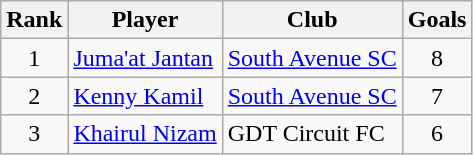<table class="wikitable sortable">
<tr>
<th>Rank</th>
<th>Player</th>
<th>Club</th>
<th>Goals</th>
</tr>
<tr>
<td align="center">1</td>
<td align="left"> <a href='#'>Juma'at Jantan</a></td>
<td align="left"><a href='#'>South Avenue SC</a></td>
<td align="center">8</td>
</tr>
<tr>
<td align="center">2</td>
<td align="left"> <a href='#'>Kenny Kamil</a></td>
<td align="left"><a href='#'>South Avenue SC</a></td>
<td align="center">7</td>
</tr>
<tr>
<td align="center">3</td>
<td align="left"> <a href='#'>Khairul Nizam</a></td>
<td align="left">GDT Circuit FC</td>
<td align="center">6</td>
</tr>
</table>
